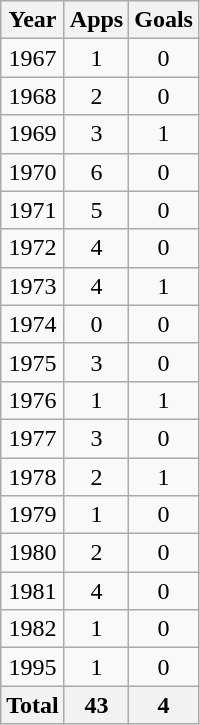<table class="wikitable" style="text-align:center">
<tr>
<th>Year</th>
<th>Apps</th>
<th>Goals</th>
</tr>
<tr>
<td>1967</td>
<td>1</td>
<td>0</td>
</tr>
<tr>
<td>1968</td>
<td>2</td>
<td>0</td>
</tr>
<tr>
<td>1969</td>
<td>3</td>
<td>1</td>
</tr>
<tr>
<td>1970</td>
<td>6</td>
<td>0</td>
</tr>
<tr>
<td>1971</td>
<td>5</td>
<td>0</td>
</tr>
<tr>
<td>1972</td>
<td>4</td>
<td>0</td>
</tr>
<tr>
<td>1973</td>
<td>4</td>
<td>1</td>
</tr>
<tr>
<td>1974</td>
<td>0</td>
<td>0</td>
</tr>
<tr>
<td>1975</td>
<td>3</td>
<td>0</td>
</tr>
<tr>
<td>1976</td>
<td>1</td>
<td>1</td>
</tr>
<tr>
<td>1977</td>
<td>3</td>
<td>0</td>
</tr>
<tr>
<td>1978</td>
<td>2</td>
<td>1</td>
</tr>
<tr>
<td>1979</td>
<td>1</td>
<td>0</td>
</tr>
<tr>
<td>1980</td>
<td>2</td>
<td>0</td>
</tr>
<tr>
<td>1981</td>
<td>4</td>
<td>0</td>
</tr>
<tr>
<td>1982</td>
<td>1</td>
<td>0</td>
</tr>
<tr>
<td>1995</td>
<td>1</td>
<td>0</td>
</tr>
<tr>
<th colspan="1">Total</th>
<th>43</th>
<th>4</th>
</tr>
</table>
